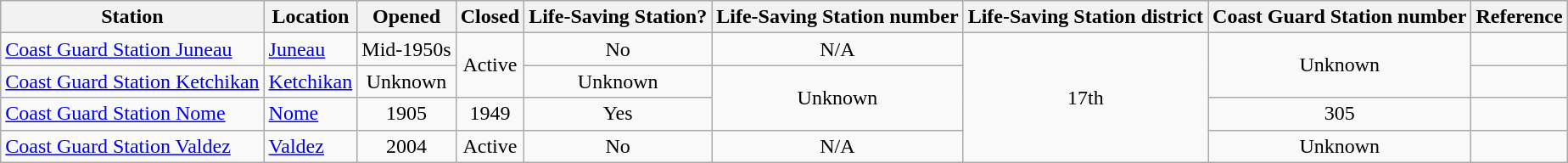<table class="wikitable sortable" style="text-align:left;">
<tr>
<th>Station</th>
<th>Location</th>
<th>Opened</th>
<th>Closed</th>
<th>Life-Saving Station?</th>
<th>Life-Saving Station number</th>
<th>Life-Saving Station district</th>
<th>Coast Guard Station number</th>
<th>Reference</th>
</tr>
<tr>
<td><a href='#'>Coast Guard Station Juneau</a></td>
<td><a href='#'>Juneau</a></td>
<td align="center">Mid-1950s</td>
<td rowspan="2" align="center">Active</td>
<td align="center">No</td>
<td align="center">N/A</td>
<td rowspan="4" align="center">17th</td>
<td rowspan="2" align="center">Unknown</td>
<td align="center"></td>
</tr>
<tr>
<td><a href='#'>Coast Guard Station Ketchikan</a></td>
<td><a href='#'>Ketchikan</a></td>
<td align="center">Unknown</td>
<td align="center">Unknown</td>
<td rowspan="2" align="center">Unknown</td>
<td align="center"></td>
</tr>
<tr>
<td><a href='#'>Coast Guard Station Nome</a></td>
<td><a href='#'>Nome</a></td>
<td align="center">1905</td>
<td align="center">1949</td>
<td align="center">Yes</td>
<td align="center">305</td>
<td align="center"></td>
</tr>
<tr>
<td><a href='#'>Coast Guard Station Valdez</a></td>
<td><a href='#'>Valdez</a></td>
<td align="center">2004</td>
<td align="center">Active</td>
<td align="center">No</td>
<td align="center">N/A</td>
<td align="center">Unknown</td>
<td align="center"></td>
</tr>
</table>
